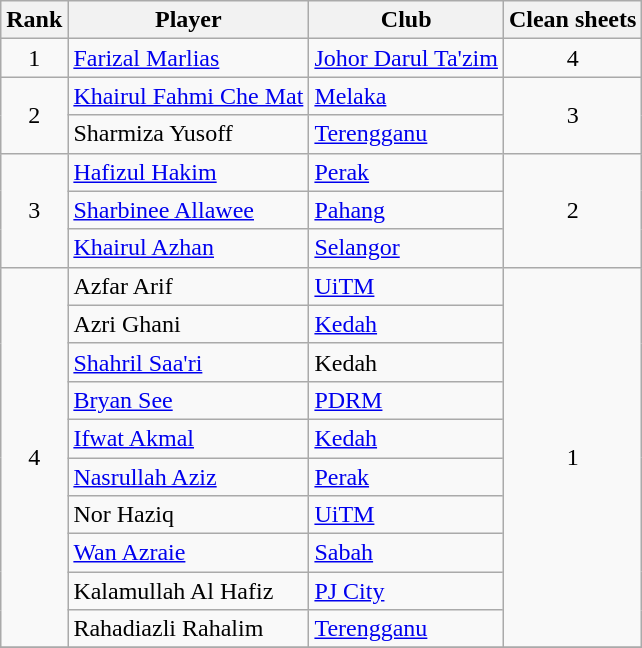<table class="wikitable" style="text-align:center">
<tr>
<th>Rank</th>
<th>Player</th>
<th>Club</th>
<th>Clean sheets</th>
</tr>
<tr>
<td rowspan=1>1</td>
<td style="text-align:left;"> <a href='#'>Farizal Marlias</a></td>
<td style="text-align:left;"><a href='#'>Johor Darul Ta'zim</a></td>
<td rowspan=1>4</td>
</tr>
<tr>
<td rowspan=2>2</td>
<td style="text-align:left;"> <a href='#'>Khairul Fahmi Che Mat</a></td>
<td style="text-align:left;"><a href='#'>Melaka</a></td>
<td rowspan=2>3</td>
</tr>
<tr>
<td style="text-align:left;"> Sharmiza Yusoff</td>
<td style="text-align:left;"><a href='#'>Terengganu</a></td>
</tr>
<tr>
<td rowspan=3>3</td>
<td style="text-align:left;"> <a href='#'>Hafizul Hakim</a></td>
<td style="text-align:left;"><a href='#'>Perak</a></td>
<td rowspan=3>2</td>
</tr>
<tr>
<td style="text-align:left;"> <a href='#'>Sharbinee Allawee</a></td>
<td style="text-align:left;"><a href='#'>Pahang</a></td>
</tr>
<tr>
<td style="text-align:left;"> <a href='#'>Khairul Azhan</a></td>
<td style="text-align:left;"><a href='#'>Selangor</a></td>
</tr>
<tr>
<td rowspan=10>4</td>
<td style="text-align:left;"> Azfar Arif</td>
<td style="text-align:left;"><a href='#'>UiTM</a></td>
<td rowspan=10>1</td>
</tr>
<tr>
<td style="text-align:left;"> Azri Ghani</td>
<td style="text-align:left;"><a href='#'>Kedah</a></td>
</tr>
<tr>
<td style="text-align:left;"> <a href='#'>Shahril Saa'ri</a></td>
<td style="text-align:left;">Kedah</td>
</tr>
<tr>
<td style="text-align:left;"> <a href='#'>Bryan See</a></td>
<td style="text-align:left;"><a href='#'>PDRM</a></td>
</tr>
<tr>
<td style="text-align:left;"> <a href='#'>Ifwat Akmal</a></td>
<td style="text-align:left;"><a href='#'>Kedah</a></td>
</tr>
<tr>
<td style="text-align:left;"> <a href='#'>Nasrullah Aziz</a></td>
<td style="text-align:left;"><a href='#'>Perak</a></td>
</tr>
<tr>
<td style="text-align:left;"> Nor Haziq</td>
<td style="text-align:left;"><a href='#'>UiTM</a></td>
</tr>
<tr>
<td style="text-align:left;"> <a href='#'>Wan Azraie</a></td>
<td style="text-align:left;"><a href='#'>Sabah</a></td>
</tr>
<tr>
<td style="text-align:left;"> Kalamullah Al Hafiz</td>
<td style="text-align:left;"><a href='#'>PJ City</a></td>
</tr>
<tr>
<td style="text-align:left;"> Rahadiazli Rahalim</td>
<td style="text-align:left;"><a href='#'>Terengganu</a></td>
</tr>
<tr>
</tr>
</table>
